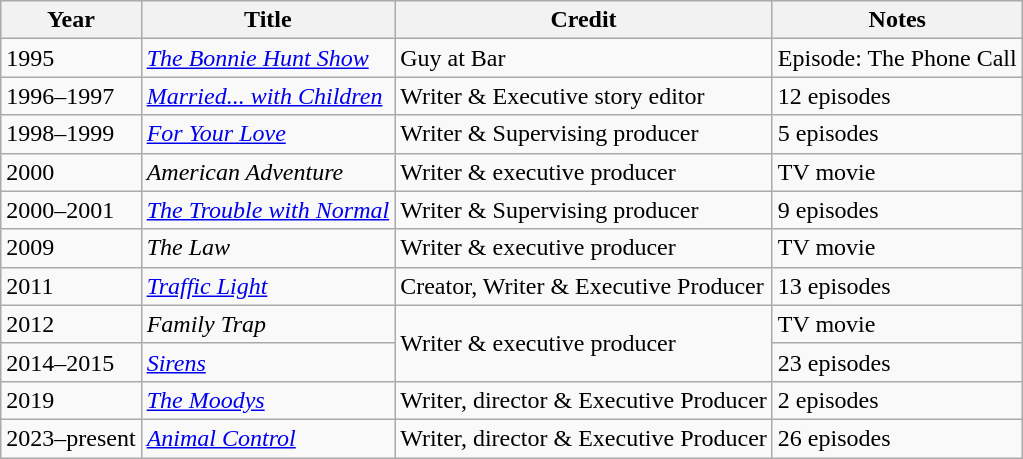<table class="wikitable sortable">
<tr>
<th>Year</th>
<th>Title</th>
<th>Credit</th>
<th>Notes</th>
</tr>
<tr>
<td>1995</td>
<td><em><a href='#'>The Bonnie Hunt Show</a></em></td>
<td>Guy at Bar</td>
<td>Episode: The Phone Call</td>
</tr>
<tr>
<td>1996–1997</td>
<td><em><a href='#'>Married... with Children</a></em></td>
<td>Writer & Executive story editor</td>
<td>12 episodes</td>
</tr>
<tr>
<td>1998–1999</td>
<td><em><a href='#'>For Your Love</a></em></td>
<td>Writer & Supervising producer</td>
<td>5 episodes</td>
</tr>
<tr>
<td>2000</td>
<td><em>American Adventure</em></td>
<td>Writer & executive producer</td>
<td>TV movie</td>
</tr>
<tr>
<td>2000–2001</td>
<td><em><a href='#'>The Trouble with Normal</a></em></td>
<td>Writer & Supervising producer</td>
<td>9 episodes</td>
</tr>
<tr>
<td>2009</td>
<td><em>The Law</em></td>
<td>Writer & executive producer</td>
<td>TV movie</td>
</tr>
<tr>
<td>2011</td>
<td><em><a href='#'>Traffic Light</a></em></td>
<td>Creator, Writer & Executive Producer</td>
<td>13 episodes</td>
</tr>
<tr>
<td>2012</td>
<td><em>Family Trap</em></td>
<td rowspan=2>Writer & executive producer</td>
<td>TV movie</td>
</tr>
<tr>
<td>2014–2015</td>
<td><em><a href='#'>Sirens</a></em></td>
<td>23 episodes</td>
</tr>
<tr>
<td>2019</td>
<td><em><a href='#'>The Moodys</a></em></td>
<td>Writer, director & Executive Producer</td>
<td>2 episodes</td>
</tr>
<tr>
<td>2023–present</td>
<td><em><a href='#'>Animal Control</a></em></td>
<td>Writer, director & Executive Producer</td>
<td>26 episodes</td>
</tr>
</table>
